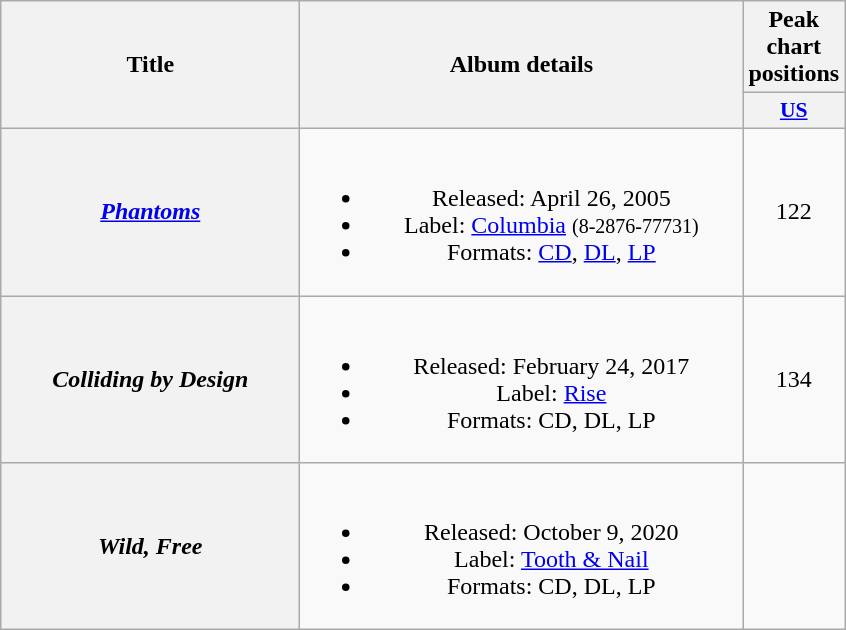<table class="wikitable plainrowheaders" style="text-align:center;">
<tr>
<th scope="col" rowspan="2" style="width:12em;">Title</th>
<th scope="col" rowspan="2" style="width:18em;">Album details</th>
<th scope="col" colspan="1">Peak chart positions</th>
</tr>
<tr>
<th scope="col" style="width:3em;font-size:90%;"><a href='#'>US</a><br></th>
</tr>
<tr>
<th scope="row"><em><a href='#'>Phantoms</a></em></th>
<td><br><ul><li>Released: April 26, 2005</li><li>Label: <a href='#'>Columbia</a> <small>(8-2876-77731)</small></li><li>Formats: <a href='#'>CD</a>, <a href='#'>DL</a>, <a href='#'>LP</a></li></ul></td>
<td>122</td>
</tr>
<tr>
<th scope="row"><em>Colliding by Design</em></th>
<td><br><ul><li>Released: February 24, 2017</li><li>Label: <a href='#'>Rise</a></li><li>Formats: CD, DL, LP</li></ul></td>
<td>134</td>
</tr>
<tr>
<th scope="row"><em>Wild, Free</em></th>
<td><br><ul><li>Released: October 9, 2020</li><li>Label: <a href='#'>Tooth & Nail</a></li><li>Formats: CD, DL, LP</li></ul></td>
<td></td>
</tr>
</table>
